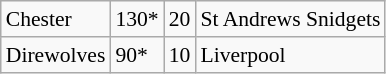<table class="wikitable" style="font-size:90%;">
<tr>
<td>Chester</td>
<td>130*</td>
<td>20</td>
<td>St Andrews Snidgets</td>
</tr>
<tr>
<td>Direwolves</td>
<td>90*</td>
<td>10</td>
<td>Liverpool</td>
</tr>
</table>
